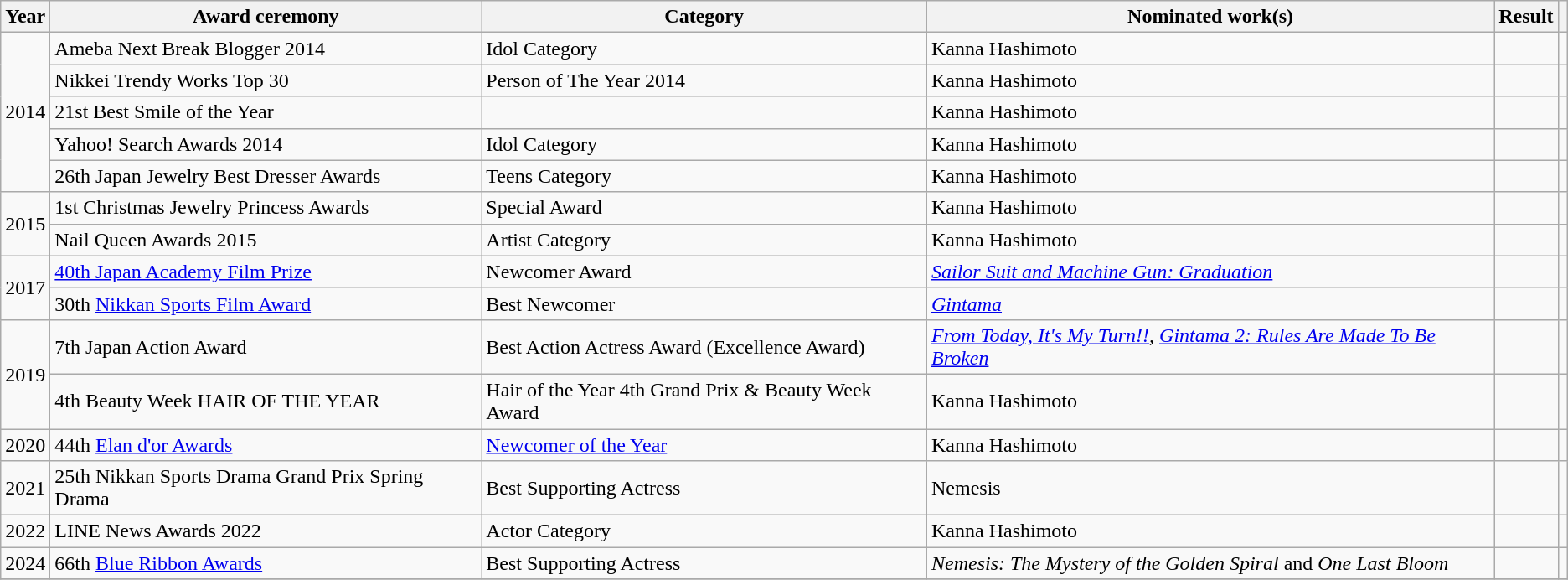<table class="wikitable sortable plainrowheaders">
<tr>
<th scope="col">Year</th>
<th scope="col">Award ceremony</th>
<th scope="col">Category</th>
<th scope="col">Nominated work(s)</th>
<th scope="col">Result</th>
<th scope="col" class="unsortable"></th>
</tr>
<tr>
<td rowspan="5">2014</td>
<td>Ameba Next Break Blogger 2014</td>
<td>Idol Category</td>
<td>Kanna Hashimoto</td>
<td></td>
<td style="text-align: center;"></td>
</tr>
<tr>
<td>Nikkei Trendy Works Top 30</td>
<td>Person of The Year 2014</td>
<td>Kanna Hashimoto</td>
<td></td>
<td style="text-align: center;"></td>
</tr>
<tr>
<td>21st Best Smile of the Year</td>
<td></td>
<td>Kanna Hashimoto</td>
<td></td>
<td style="text-align: center;"></td>
</tr>
<tr>
<td>Yahoo! Search Awards 2014</td>
<td>Idol Category</td>
<td>Kanna Hashimoto</td>
<td></td>
<td style="text-align: center;"></td>
</tr>
<tr>
<td>26th Japan Jewelry Best Dresser Awards</td>
<td>Teens Category</td>
<td>Kanna Hashimoto</td>
<td></td>
<td style="text-align: center;"></td>
</tr>
<tr>
<td rowspan="2">2015</td>
<td>1st Christmas Jewelry Princess Awards</td>
<td>Special Award</td>
<td>Kanna Hashimoto</td>
<td></td>
<td style="text-align: center;"></td>
</tr>
<tr>
<td>Nail Queen Awards 2015</td>
<td>Artist Category</td>
<td>Kanna Hashimoto</td>
<td></td>
<td style="text-align: center;"></td>
</tr>
<tr>
<td rowspan="2">2017</td>
<td><a href='#'>40th Japan Academy Film Prize</a></td>
<td>Newcomer Award</td>
<td><em><a href='#'>Sailor Suit and Machine Gun: Graduation</a></em></td>
<td></td>
<td style="text-align: center;"></td>
</tr>
<tr>
<td>30th <a href='#'>Nikkan Sports Film Award</a></td>
<td>Best Newcomer</td>
<td><em><a href='#'>Gintama</a></em></td>
<td></td>
<td style="text-align: center;"></td>
</tr>
<tr>
<td rowspan="2">2019</td>
<td>7th Japan Action Award</td>
<td>Best Action Actress Award (Excellence Award)</td>
<td><em><a href='#'>From Today, It's My Turn!!</a>, <a href='#'>Gintama 2: Rules Are Made To Be Broken</a></em></td>
<td></td>
<td style="text-align: center;"></td>
</tr>
<tr>
<td>4th Beauty Week HAIR OF THE YEAR</td>
<td>Hair of the Year 4th Grand Prix & Beauty Week Award</td>
<td>Kanna Hashimoto</td>
<td></td>
<td style="text-align: center;"></td>
</tr>
<tr>
<td>2020</td>
<td>44th <a href='#'>Elan d'or Awards</a></td>
<td><a href='#'>Newcomer of the Year</a></td>
<td>Kanna Hashimoto</td>
<td></td>
<td style="text-align: center;"></td>
</tr>
<tr>
<td>2021</td>
<td>25th Nikkan Sports Drama Grand Prix Spring Drama</td>
<td>Best Supporting Actress</td>
<td>Nemesis</td>
<td></td>
<td style="text-align: center;"></td>
</tr>
<tr>
<td>2022</td>
<td>LINE News Awards 2022</td>
<td>Actor Category</td>
<td>Kanna Hashimoto</td>
<td></td>
<td style="text-align: center;"></td>
</tr>
<tr>
<td>2024</td>
<td>66th <a href='#'>Blue Ribbon Awards</a></td>
<td>Best Supporting Actress</td>
<td><em>Nemesis: The Mystery of the Golden Spiral</em> and <em>One Last Bloom</em></td>
<td></td>
<td style="text-align: center;"></td>
</tr>
<tr>
</tr>
</table>
